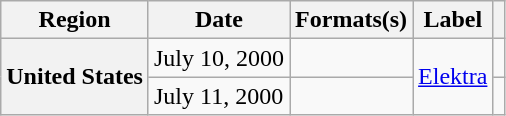<table class="wikitable plainrowheaders">
<tr>
<th scope="col">Region</th>
<th scope="col">Date</th>
<th scope="col">Formats(s)</th>
<th scope="col">Label</th>
<th scope="col"></th>
</tr>
<tr>
<th scope="row" rowspan="2">United States</th>
<td>July 10, 2000</td>
<td></td>
<td rowspan="2"><a href='#'>Elektra</a></td>
<td align="center"></td>
</tr>
<tr>
<td>July 11, 2000</td>
<td></td>
<td align="center"></td>
</tr>
</table>
